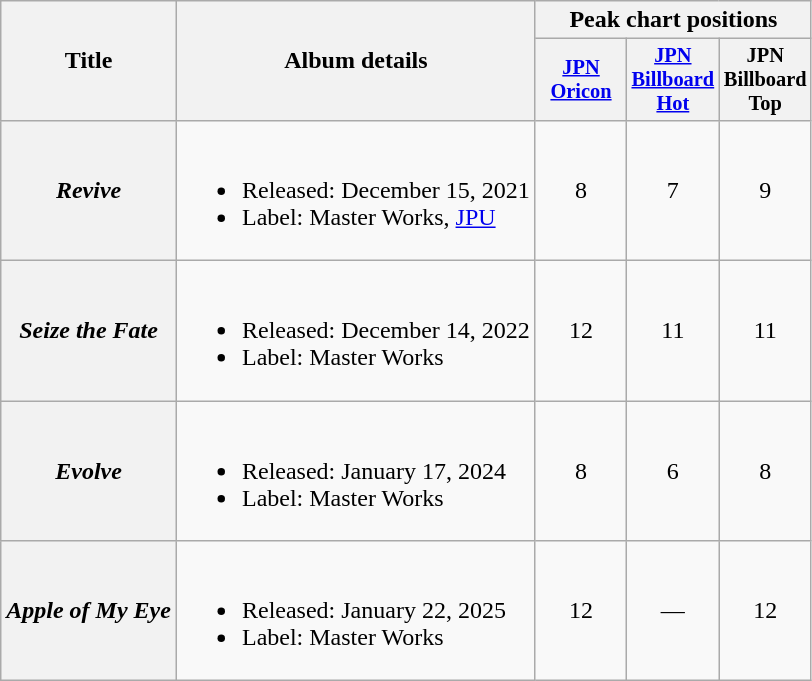<table class="wikitable plainrowheaders">
<tr>
<th scope="col" rowspan="2">Title</th>
<th scope="col" rowspan="2">Album details</th>
<th scope="col" colspan="3">Peak chart positions</th>
</tr>
<tr>
<th scope="col" style="width:4em;font-size:85%"><a href='#'>JPN<br>Oricon</a><br></th>
<th scope="col" style="width:4em;font-size:85%"><a href='#'>JPN<br>Billboard<br>Hot</a><br></th>
<th scope="col" style="width:4em;font-size:85%">JPN<br>Billboard<br>Top<br></th>
</tr>
<tr>
<th scope="row"><em>Revive</em></th>
<td><br><ul><li>Released: December 15, 2021</li><li>Label: Master Works, <a href='#'>JPU</a></li></ul></td>
<td align="center">8</td>
<td align="center">7</td>
<td align="center">9</td>
</tr>
<tr>
<th scope="row"><em>Seize the Fate</em></th>
<td><br><ul><li>Released: December 14, 2022</li><li>Label: Master Works</li></ul></td>
<td align="center">12</td>
<td align="center">11</td>
<td align="center">11</td>
</tr>
<tr>
<th scope="row"><em>Evolve</em></th>
<td><br><ul><li>Released: January 17, 2024</li><li>Label: Master Works</li></ul></td>
<td align="center">8</td>
<td align="center">6</td>
<td align="center">8</td>
</tr>
<tr>
<th scope="row"><em>Apple of My Eye</em></th>
<td><br><ul><li>Released: January 22, 2025</li><li>Label: Master Works</li></ul></td>
<td align="center">12</td>
<td align="center">—</td>
<td align="center">12</td>
</tr>
</table>
